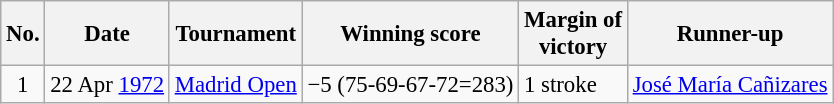<table class="wikitable" style="font-size:95%;">
<tr>
<th>No.</th>
<th>Date</th>
<th>Tournament</th>
<th>Winning score</th>
<th>Margin of<br>victory</th>
<th>Runner-up</th>
</tr>
<tr>
<td align=center>1</td>
<td>22 Apr <a href='#'>1972</a></td>
<td><a href='#'>Madrid Open</a></td>
<td>−5 (75-69-67-72=283)</td>
<td>1 stroke</td>
<td> <a href='#'>José María Cañizares</a></td>
</tr>
</table>
